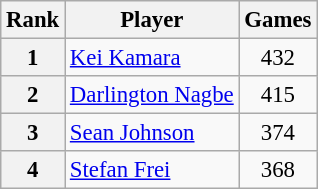<table class="wikitable" style="font-size:95%;">
<tr>
<th>Rank</th>
<th>Player</th>
<th>Games</th>
</tr>
<tr>
<th align=center>1</th>
<td> <a href='#'>Kei Kamara</a></td>
<td align=center>432</td>
</tr>
<tr>
<th align=center>2</th>
<td> <a href='#'>Darlington Nagbe</a></td>
<td align=center>415</td>
</tr>
<tr>
<th align=center>3</th>
<td> <a href='#'>Sean Johnson</a></td>
<td align=center>374</td>
</tr>
<tr>
<th align=center>4</th>
<td> <a href='#'>Stefan Frei</a></td>
<td align=center>368</td>
</tr>
</table>
